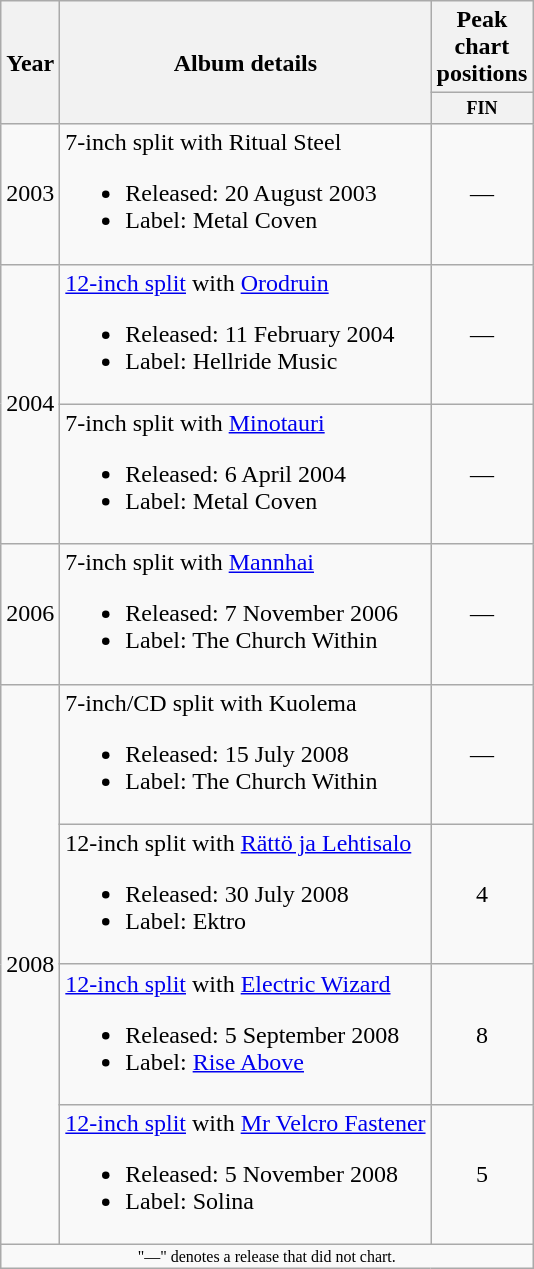<table class="wikitable">
<tr>
<th rowspan="2">Year</th>
<th rowspan="2">Album details</th>
<th>Peak chart positions</th>
</tr>
<tr>
<th style="width:3em;font-size:75%">FIN<br></th>
</tr>
<tr>
<td>2003</td>
<td>7-inch split with Ritual Steel<br><ul><li>Released: 20 August 2003</li><li>Label: Metal Coven</li></ul></td>
<td align="center">—</td>
</tr>
<tr>
<td rowspan="2">2004</td>
<td><a href='#'>12-inch split</a> with <a href='#'>Orodruin</a><br><ul><li>Released: 11 February 2004</li><li>Label: Hellride Music</li></ul></td>
<td align="center">—</td>
</tr>
<tr>
<td>7-inch split with <a href='#'>Minotauri</a><br><ul><li>Released: 6 April 2004</li><li>Label: Metal Coven</li></ul></td>
<td align="center">—</td>
</tr>
<tr>
<td>2006</td>
<td>7-inch split with <a href='#'>Mannhai</a><br><ul><li>Released: 7 November 2006</li><li>Label: The Church Within</li></ul></td>
<td align="center">—</td>
</tr>
<tr>
<td rowspan="4">2008</td>
<td>7-inch/CD split with Kuolema<br><ul><li>Released: 15 July 2008</li><li>Label: The Church Within</li></ul></td>
<td align="center">—</td>
</tr>
<tr>
<td>12-inch split with <a href='#'>Rättö ja Lehtisalo</a><br><ul><li>Released: 30 July 2008</li><li>Label: Ektro</li></ul></td>
<td align="center">4</td>
</tr>
<tr>
<td><a href='#'>12-inch split</a> with <a href='#'>Electric Wizard</a><br><ul><li>Released: 5 September 2008</li><li>Label: <a href='#'>Rise Above</a></li></ul></td>
<td align="center">8</td>
</tr>
<tr>
<td><a href='#'>12-inch split</a> with <a href='#'>Mr Velcro Fastener</a><br><ul><li>Released: 5 November 2008</li><li>Label: Solina</li></ul></td>
<td align="center">5</td>
</tr>
<tr>
<td align="center" colspan="3" style="font-size: 8pt">"—" denotes a release that did not chart.</td>
</tr>
</table>
